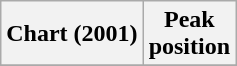<table class="wikitable plainrowheaders" style="text-align:center">
<tr>
<th>Chart (2001)</th>
<th>Peak<br>position</th>
</tr>
<tr>
</tr>
</table>
